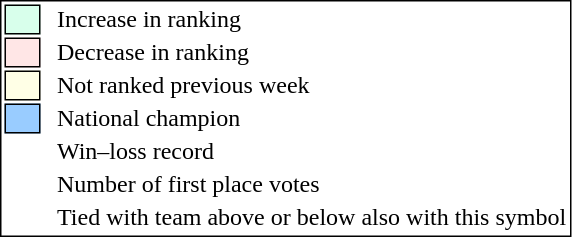<table style="border:1px solid black;">
<tr>
<td style="background:#D8FFEB; width:20px; border:1px solid black;"></td>
<td> </td>
<td>Increase in ranking</td>
</tr>
<tr>
<td style="background:#FFE6E6; width:20px; border:1px solid black;"></td>
<td> </td>
<td>Decrease in ranking</td>
</tr>
<tr>
<td style="background:#FFFFE6; width:20px; border:1px solid black;"></td>
<td> </td>
<td>Not ranked previous week</td>
</tr>
<tr>
<td style="background:#9cf; width:20px; border:1px solid black;"></td>
<td> </td>
<td>National champion</td>
</tr>
<tr>
<td></td>
<td> </td>
<td>Win–loss record</td>
</tr>
<tr>
<td></td>
<td> </td>
<td>Number of first place votes</td>
</tr>
<tr>
<td></td>
<td></td>
<td>Tied with team above or below also with this symbol</td>
</tr>
</table>
